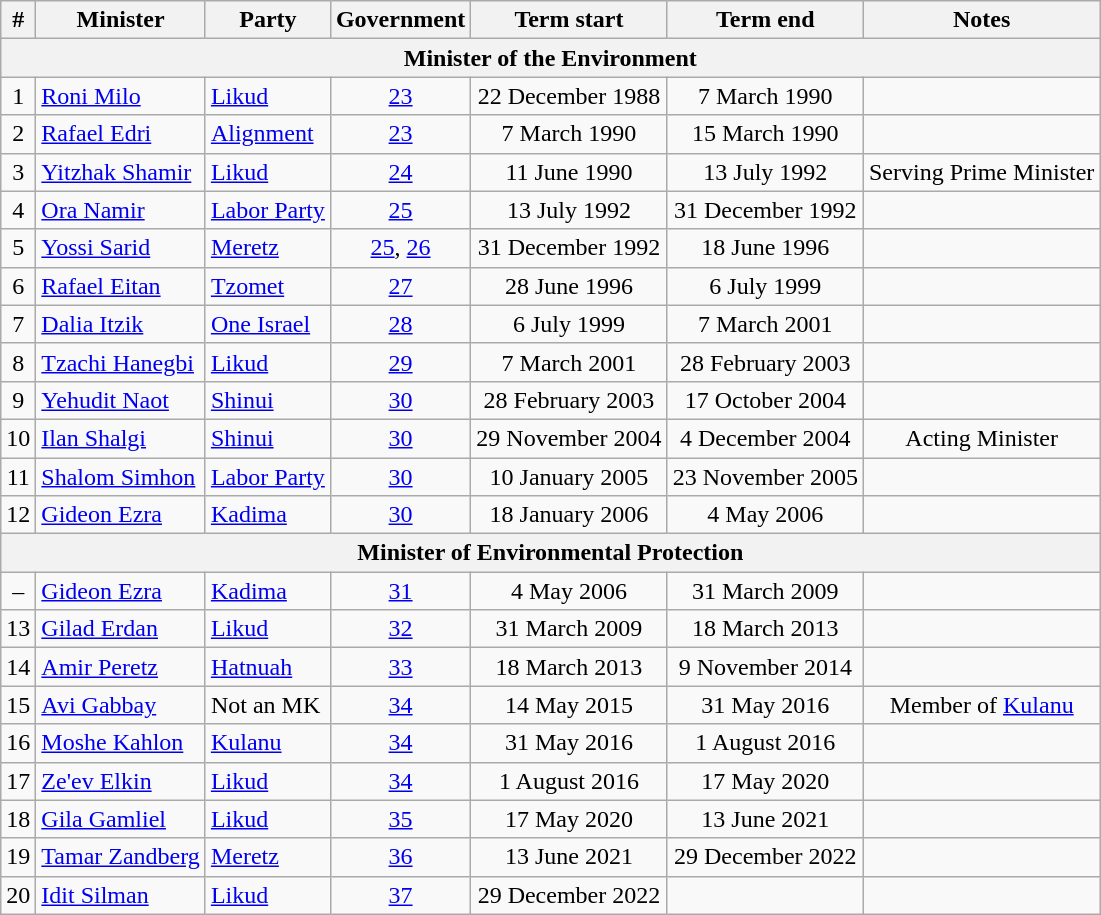<table class=wikitable style=text-align:center>
<tr>
<th>#</th>
<th>Minister</th>
<th>Party</th>
<th>Government</th>
<th>Term start</th>
<th>Term end</th>
<th>Notes</th>
</tr>
<tr>
<th colspan=7>Minister of the Environment</th>
</tr>
<tr>
<td>1</td>
<td align=left><a href='#'>Roni Milo</a></td>
<td align=left><a href='#'>Likud</a></td>
<td><a href='#'>23</a></td>
<td>22 December 1988</td>
<td>7 March 1990</td>
<td></td>
</tr>
<tr>
<td>2</td>
<td align=left><a href='#'>Rafael Edri</a></td>
<td align=left><a href='#'>Alignment</a></td>
<td><a href='#'>23</a></td>
<td>7 March 1990</td>
<td>15 March 1990</td>
<td></td>
</tr>
<tr>
<td>3</td>
<td align=left><a href='#'>Yitzhak Shamir</a></td>
<td align=left><a href='#'>Likud</a></td>
<td><a href='#'>24</a></td>
<td>11 June 1990</td>
<td>13 July 1992</td>
<td>Serving Prime Minister</td>
</tr>
<tr>
<td>4</td>
<td align=left><a href='#'>Ora Namir</a></td>
<td align=left><a href='#'>Labor Party</a></td>
<td><a href='#'>25</a></td>
<td>13 July 1992</td>
<td>31 December 1992</td>
<td></td>
</tr>
<tr>
<td>5</td>
<td align=left><a href='#'>Yossi Sarid</a></td>
<td align=left><a href='#'>Meretz</a></td>
<td><a href='#'>25</a>, <a href='#'>26</a></td>
<td>31 December 1992</td>
<td>18 June 1996</td>
<td></td>
</tr>
<tr>
<td>6</td>
<td align=left><a href='#'>Rafael Eitan</a></td>
<td align=left><a href='#'>Tzomet</a></td>
<td><a href='#'>27</a></td>
<td>28 June 1996</td>
<td>6 July 1999</td>
<td></td>
</tr>
<tr>
<td>7</td>
<td align=left><a href='#'>Dalia Itzik</a></td>
<td align=left><a href='#'>One Israel</a></td>
<td><a href='#'>28</a></td>
<td>6 July 1999</td>
<td>7 March 2001</td>
<td></td>
</tr>
<tr>
<td>8</td>
<td align=left><a href='#'>Tzachi Hanegbi</a></td>
<td align=left><a href='#'>Likud</a></td>
<td><a href='#'>29</a></td>
<td>7 March 2001</td>
<td>28 February 2003</td>
<td></td>
</tr>
<tr>
<td>9</td>
<td align=left><a href='#'>Yehudit Naot</a></td>
<td align=left><a href='#'>Shinui</a></td>
<td><a href='#'>30</a></td>
<td>28 February 2003</td>
<td>17 October 2004</td>
<td></td>
</tr>
<tr>
<td>10</td>
<td align=left><a href='#'>Ilan Shalgi</a></td>
<td align=left><a href='#'>Shinui</a></td>
<td><a href='#'>30</a></td>
<td>29 November 2004</td>
<td>4 December 2004</td>
<td>Acting Minister</td>
</tr>
<tr>
<td>11</td>
<td align=left><a href='#'>Shalom Simhon</a></td>
<td align=left><a href='#'>Labor Party</a></td>
<td><a href='#'>30</a></td>
<td>10 January 2005</td>
<td>23 November 2005</td>
<td></td>
</tr>
<tr>
<td>12</td>
<td align=left><a href='#'>Gideon Ezra</a></td>
<td align=left><a href='#'>Kadima</a></td>
<td><a href='#'>30</a></td>
<td>18 January 2006</td>
<td>4 May 2006</td>
<td></td>
</tr>
<tr>
<th colspan=7>Minister of Environmental Protection</th>
</tr>
<tr>
<td>–</td>
<td align=left><a href='#'>Gideon Ezra</a></td>
<td align=left><a href='#'>Kadima</a></td>
<td><a href='#'>31</a></td>
<td>4 May 2006</td>
<td>31 March 2009</td>
<td></td>
</tr>
<tr>
<td>13</td>
<td align=left><a href='#'>Gilad Erdan</a></td>
<td align=left><a href='#'>Likud</a></td>
<td><a href='#'>32</a></td>
<td>31 March 2009</td>
<td>18 March 2013</td>
<td></td>
</tr>
<tr>
<td>14</td>
<td align=left><a href='#'>Amir Peretz</a></td>
<td align=left><a href='#'>Hatnuah</a></td>
<td><a href='#'>33</a></td>
<td>18 March 2013</td>
<td>9 November 2014</td>
<td></td>
</tr>
<tr>
<td>15</td>
<td align=left><a href='#'>Avi Gabbay</a></td>
<td align=left>Not an MK</td>
<td><a href='#'>34</a></td>
<td>14 May 2015</td>
<td>31 May 2016</td>
<td>Member of <a href='#'>Kulanu</a></td>
</tr>
<tr>
<td>16</td>
<td align=left><a href='#'>Moshe Kahlon</a></td>
<td align=left><a href='#'>Kulanu</a></td>
<td><a href='#'>34</a></td>
<td>31 May 2016</td>
<td>1 August 2016</td>
<td></td>
</tr>
<tr>
<td>17</td>
<td align=left><a href='#'>Ze'ev Elkin</a></td>
<td align=left><a href='#'>Likud</a></td>
<td><a href='#'>34</a></td>
<td>1 August 2016</td>
<td>17 May 2020</td>
<td></td>
</tr>
<tr>
<td>18</td>
<td align=left><a href='#'>Gila Gamliel</a></td>
<td align=left><a href='#'>Likud</a></td>
<td><a href='#'>35</a></td>
<td>17 May 2020</td>
<td>13 June 2021</td>
<td></td>
</tr>
<tr>
<td>19</td>
<td align=left><a href='#'>Tamar Zandberg</a></td>
<td align=left><a href='#'>Meretz</a></td>
<td><a href='#'>36</a></td>
<td>13 June 2021</td>
<td>29 December 2022</td>
<td></td>
</tr>
<tr>
<td>20</td>
<td align=left><a href='#'>Idit Silman</a></td>
<td align=left><a href='#'>Likud</a></td>
<td><a href='#'>37</a></td>
<td>29 December 2022</td>
<td></td>
<td></td>
</tr>
</table>
